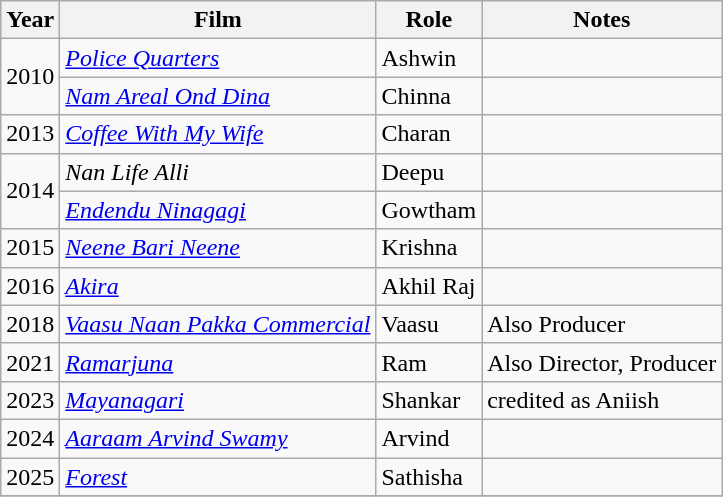<table class="wikitable sortable">
<tr>
<th>Year</th>
<th>Film</th>
<th>Role</th>
<th>Notes</th>
</tr>
<tr>
<td rowspan="2">2010</td>
<td><em><a href='#'>Police Quarters</a></em></td>
<td>Ashwin</td>
<td></td>
</tr>
<tr>
<td><em><a href='#'>Nam Areal Ond Dina</a></em></td>
<td>Chinna</td>
<td></td>
</tr>
<tr>
<td>2013</td>
<td><em><a href='#'>Coffee With My Wife</a></em></td>
<td>Charan</td>
<td></td>
</tr>
<tr>
<td rowspan="2">2014</td>
<td><em>Nan Life Alli</em></td>
<td>Deepu</td>
<td></td>
</tr>
<tr>
<td><em><a href='#'>Endendu Ninagagi</a></em></td>
<td>Gowtham</td>
<td></td>
</tr>
<tr>
<td>2015</td>
<td><em><a href='#'>Neene Bari Neene</a></em></td>
<td>Krishna</td>
<td></td>
</tr>
<tr>
<td>2016</td>
<td><em><a href='#'>Akira</a></em></td>
<td>Akhil Raj</td>
<td></td>
</tr>
<tr>
<td>2018</td>
<td><em><a href='#'>Vaasu Naan Pakka Commercial</a></em></td>
<td>Vaasu</td>
<td>Also Producer</td>
</tr>
<tr>
<td>2021</td>
<td><em><a href='#'>Ramarjuna</a></em></td>
<td>Ram</td>
<td>Also Director, Producer</td>
</tr>
<tr>
<td>2023</td>
<td><em><a href='#'>Mayanagari</a></em></td>
<td>Shankar</td>
<td>credited as Aniish</td>
</tr>
<tr>
<td>2024</td>
<td><em><a href='#'>Aaraam Arvind Swamy</a></em></td>
<td>Arvind</td>
<td></td>
</tr>
<tr>
<td>2025</td>
<td><em><a href='#'>Forest</a></em></td>
<td>Sathisha</td>
<td></td>
</tr>
<tr>
</tr>
</table>
